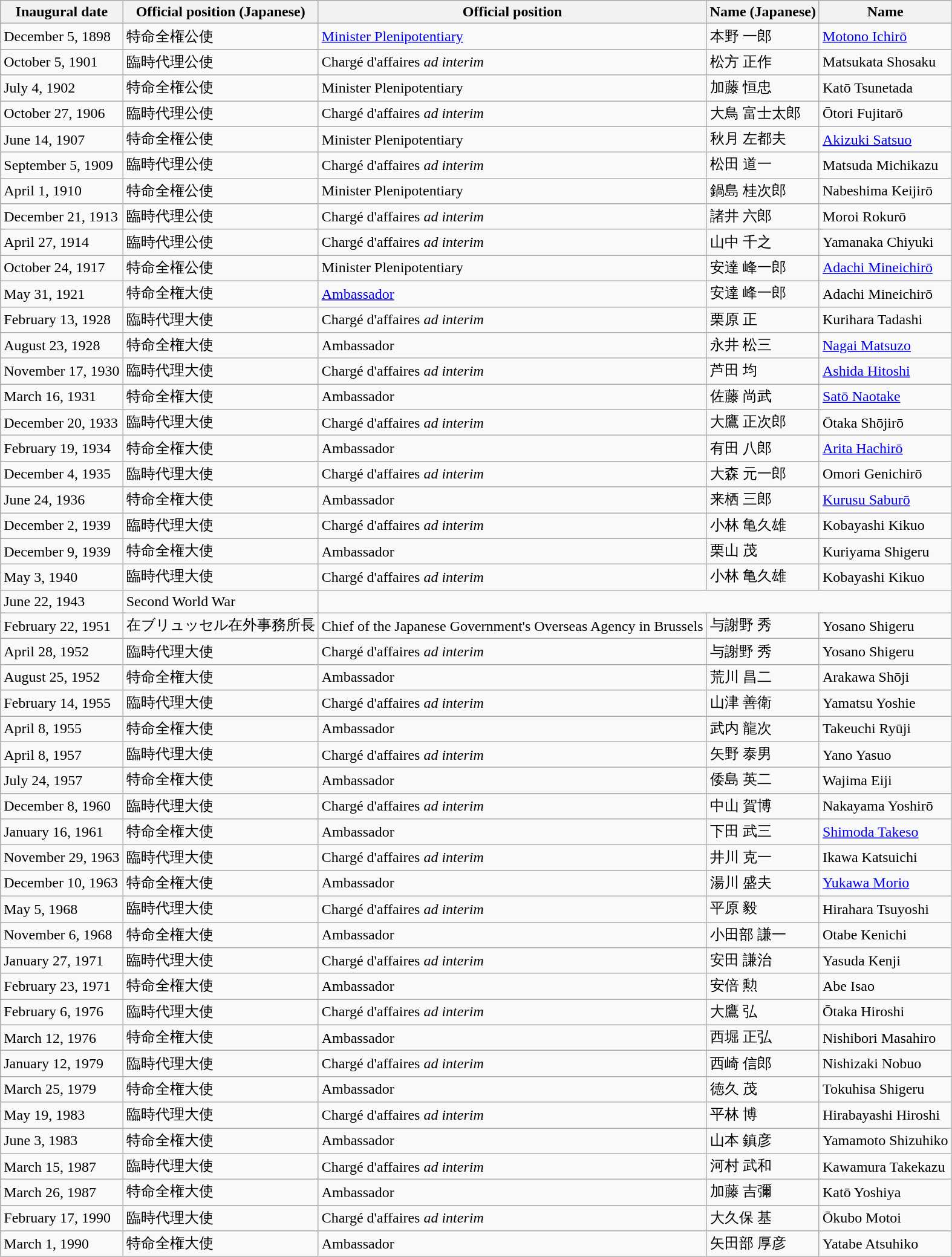<table class="wikitable">
<tr>
<th>Inaugural date</th>
<th>Official position (Japanese)</th>
<th>Official position</th>
<th>Name (Japanese)</th>
<th>Name</th>
</tr>
<tr>
<td>December 5, 1898</td>
<td>特命全権公使</td>
<td><a href='#'>Minister Plenipotentiary</a></td>
<td>本野 一郎</td>
<td><a href='#'>Motono Ichirō</a></td>
</tr>
<tr>
<td>October 5, 1901</td>
<td>臨時代理公使</td>
<td>Chargé d'affaires <em>ad interim</em></td>
<td>松方 正作</td>
<td>Matsukata Shosaku</td>
</tr>
<tr>
<td>July 4, 1902</td>
<td>特命全権公使</td>
<td>Minister Plenipotentiary</td>
<td>加藤 恒忠</td>
<td>Katō Tsunetada</td>
</tr>
<tr>
<td>October 27, 1906</td>
<td>臨時代理公使</td>
<td>Chargé d'affaires <em>ad interim</em></td>
<td>大鳥 富士太郎</td>
<td>Ōtori Fujitarō</td>
</tr>
<tr>
<td>June 14, 1907</td>
<td>特命全権公使</td>
<td>Minister Plenipotentiary</td>
<td>秋月 左都夫</td>
<td><a href='#'>Akizuki Satsuo</a></td>
</tr>
<tr>
<td>September 5, 1909</td>
<td>臨時代理公使</td>
<td>Chargé d'affaires <em>ad interim</em></td>
<td>松田 道一</td>
<td>Matsuda Michikazu</td>
</tr>
<tr>
<td>April 1, 1910</td>
<td>特命全権公使</td>
<td>Minister Plenipotentiary</td>
<td>鍋島 桂次郎</td>
<td>Nabeshima Keijirō</td>
</tr>
<tr>
<td>December 21, 1913</td>
<td>臨時代理公使</td>
<td>Chargé d'affaires <em>ad interim</em></td>
<td>諸井 六郎</td>
<td>Moroi Rokurō</td>
</tr>
<tr>
<td>April 27, 1914</td>
<td>臨時代理公使</td>
<td>Chargé d'affaires <em>ad interim</em></td>
<td>山中 千之</td>
<td>Yamanaka Chiyuki</td>
</tr>
<tr>
<td>October 24, 1917</td>
<td>特命全権公使</td>
<td>Minister Plenipotentiary</td>
<td>安達 峰一郎</td>
<td><a href='#'>Adachi Mineichirō</a></td>
</tr>
<tr>
<td>May 31, 1921</td>
<td>特命全権大使</td>
<td><a href='#'>Ambassador</a></td>
<td>安達 峰一郎</td>
<td>Adachi Mineichirō</td>
</tr>
<tr>
<td>February 13, 1928</td>
<td>臨時代理大使</td>
<td>Chargé d'affaires <em>ad interim</em></td>
<td>栗原 正</td>
<td>Kurihara Tadashi</td>
</tr>
<tr>
<td>August 23, 1928</td>
<td>特命全権大使</td>
<td>Ambassador</td>
<td>永井 松三</td>
<td><a href='#'>Nagai Matsuzo</a></td>
</tr>
<tr>
<td>November 17, 1930</td>
<td>臨時代理大使</td>
<td>Chargé d'affaires <em>ad interim</em></td>
<td>芦田 均</td>
<td><a href='#'>Ashida Hitoshi</a></td>
</tr>
<tr>
<td>March 16, 1931</td>
<td>特命全権大使</td>
<td>Ambassador</td>
<td>佐藤 尚武</td>
<td><a href='#'>Satō Naotake</a></td>
</tr>
<tr>
<td>December 20, 1933</td>
<td>臨時代理大使</td>
<td>Chargé d'affaires <em>ad interim</em></td>
<td>大鷹 正次郎</td>
<td>Ōtaka Shōjirō</td>
</tr>
<tr>
<td>February 19, 1934</td>
<td>特命全権大使</td>
<td>Ambassador</td>
<td>有田 八郎</td>
<td><a href='#'>Arita Hachirō</a></td>
</tr>
<tr>
<td>December 4, 1935</td>
<td>臨時代理大使</td>
<td>Chargé d'affaires <em>ad interim</em></td>
<td>大森 元一郎</td>
<td>Omori Genichirō</td>
</tr>
<tr>
<td>June 24, 1936</td>
<td>特命全権大使</td>
<td>Ambassador</td>
<td>来栖 三郎</td>
<td><a href='#'>Kurusu Saburō</a></td>
</tr>
<tr>
<td>December 2, 1939</td>
<td>臨時代理大使</td>
<td>Chargé d'affaires <em>ad interim</em></td>
<td>小林 亀久雄</td>
<td>Kobayashi Kikuo</td>
</tr>
<tr>
<td>December 9, 1939</td>
<td>特命全権大使</td>
<td>Ambassador</td>
<td>栗山 茂</td>
<td>Kuriyama Shigeru</td>
</tr>
<tr>
<td>May 3, 1940</td>
<td>臨時代理大使</td>
<td>Chargé d'affaires <em>ad interim</em></td>
<td>小林 亀久雄</td>
<td>Kobayashi Kikuo</td>
</tr>
<tr>
<td>June 22, 1943</td>
<td>Second World War</td>
</tr>
<tr>
<td>February 22, 1951</td>
<td>在ブリュッセル在外事務所長</td>
<td>Chief of the Japanese Government's Overseas Agency in Brussels</td>
<td>与謝野 秀</td>
<td>Yosano Shigeru</td>
</tr>
<tr>
<td>April 28, 1952</td>
<td>臨時代理大使</td>
<td>Chargé d'affaires <em>ad interim</em></td>
<td>与謝野 秀</td>
<td>Yosano Shigeru</td>
</tr>
<tr>
<td>August 25, 1952</td>
<td>特命全権大使</td>
<td>Ambassador</td>
<td>荒川 昌二</td>
<td>Arakawa Shōji</td>
</tr>
<tr>
<td>February 14, 1955</td>
<td>臨時代理大使</td>
<td>Chargé d'affaires <em>ad interim</em></td>
<td>山津 善衛</td>
<td>Yamatsu Yoshie</td>
</tr>
<tr>
<td>April 8, 1955</td>
<td>特命全権大使</td>
<td>Ambassador</td>
<td>武内 龍次</td>
<td>Takeuchi Ryūji</td>
</tr>
<tr>
<td>April 8, 1957</td>
<td>臨時代理大使</td>
<td>Chargé d'affaires <em>ad interim</em></td>
<td>矢野 泰男</td>
<td>Yano Yasuo</td>
</tr>
<tr>
<td>July 24, 1957</td>
<td>特命全権大使</td>
<td>Ambassador</td>
<td>倭島 英二</td>
<td>Wajima Eiji</td>
</tr>
<tr>
<td>December 8, 1960</td>
<td>臨時代理大使</td>
<td>Chargé d'affaires <em>ad interim</em></td>
<td>中山 賀博</td>
<td>Nakayama Yoshirō</td>
</tr>
<tr>
<td>January 16, 1961</td>
<td>特命全権大使</td>
<td>Ambassador</td>
<td>下田 武三</td>
<td><a href='#'>Shimoda Takeso</a></td>
</tr>
<tr>
<td>November 29, 1963</td>
<td>臨時代理大使</td>
<td>Chargé d'affaires <em>ad interim</em></td>
<td>井川 克一</td>
<td>Ikawa Katsuichi</td>
</tr>
<tr>
<td>December 10, 1963</td>
<td>特命全権大使</td>
<td>Ambassador</td>
<td>湯川 盛夫</td>
<td><a href='#'>Yukawa Morio</a></td>
</tr>
<tr>
<td>May 5, 1968</td>
<td>臨時代理大使</td>
<td>Chargé d'affaires <em>ad interim</em></td>
<td>平原 毅</td>
<td>Hirahara Tsuyoshi</td>
</tr>
<tr>
<td>November 6, 1968</td>
<td>特命全権大使</td>
<td>Ambassador</td>
<td>小田部 謙一</td>
<td>Otabe Kenichi</td>
</tr>
<tr>
<td>January 27, 1971</td>
<td>臨時代理大使</td>
<td>Chargé d'affaires <em>ad interim</em></td>
<td>安田 謙治</td>
<td>Yasuda Kenji</td>
</tr>
<tr>
<td>February 23, 1971</td>
<td>特命全権大使</td>
<td>Ambassador</td>
<td>安倍 勲</td>
<td>Abe Isao</td>
</tr>
<tr>
<td>February 6, 1976</td>
<td>臨時代理大使</td>
<td>Chargé d'affaires <em>ad interim</em></td>
<td>大鷹 弘</td>
<td>Ōtaka Hiroshi</td>
</tr>
<tr>
<td>March 12, 1976</td>
<td>特命全権大使</td>
<td>Ambassador</td>
<td>西堀 正弘</td>
<td>Nishibori Masahiro</td>
</tr>
<tr>
<td>January 12, 1979</td>
<td>臨時代理大使</td>
<td>Chargé d'affaires <em>ad interim</em></td>
<td>西崎 信郎</td>
<td>Nishizaki Nobuo</td>
</tr>
<tr>
<td>March 25, 1979</td>
<td>特命全権大使</td>
<td>Ambassador</td>
<td>徳久 茂</td>
<td>Tokuhisa Shigeru</td>
</tr>
<tr>
<td>May 19, 1983</td>
<td>臨時代理大使</td>
<td>Chargé d'affaires <em>ad interim</em></td>
<td>平林 博</td>
<td>Hirabayashi Hiroshi</td>
</tr>
<tr>
<td>June 3, 1983</td>
<td>特命全権大使</td>
<td>Ambassador</td>
<td>山本 鎮彦</td>
<td>Yamamoto Shizuhiko</td>
</tr>
<tr>
<td>March 15, 1987</td>
<td>臨時代理大使</td>
<td>Chargé d'affaires <em>ad interim</em></td>
<td>河村 武和</td>
<td>Kawamura Takekazu</td>
</tr>
<tr>
<td>March 26, 1987</td>
<td>特命全権大使</td>
<td>Ambassador</td>
<td>加藤 吉彌</td>
<td>Katō Yoshiya</td>
</tr>
<tr>
<td>February 17, 1990</td>
<td>臨時代理大使</td>
<td>Chargé d'affaires <em>ad interim</em></td>
<td>大久保 基</td>
<td>Ōkubo Motoi</td>
</tr>
<tr>
<td>March 1, 1990</td>
<td>特命全権大使</td>
<td>Ambassador</td>
<td>矢田部 厚彦</td>
<td>Yatabe Atsuhiko</td>
</tr>
</table>
